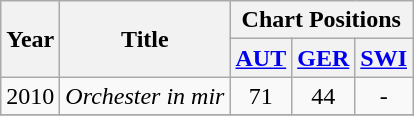<table class="wikitable">
<tr>
<th rowspan="2">Year</th>
<th rowspan="2">Title</th>
<th colspan="5">Chart Positions</th>
</tr>
<tr>
<th rowspan="1"><a href='#'>AUT</a></th>
<th rowspan="1"><a href='#'>GER</a></th>
<th rowspan="1"><a href='#'>SWI</a></th>
</tr>
<tr>
<td>2010</td>
<td><em>Orchester in mir</em></td>
<td align="center">71</td>
<td align="center">44</td>
<td align="center">-</td>
</tr>
<tr>
</tr>
</table>
